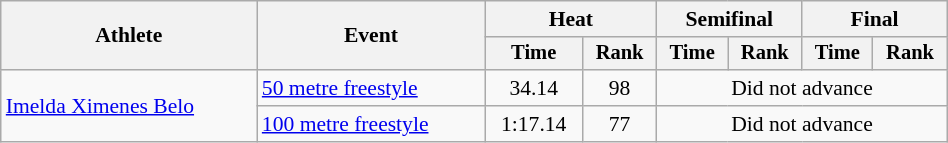<table class="wikitable" style="text-align:center; font-size:90%; width:50%;">
<tr>
<th rowspan="2">Athlete</th>
<th rowspan="2">Event</th>
<th colspan="2">Heat</th>
<th colspan="2">Semifinal</th>
<th colspan="2">Final</th>
</tr>
<tr style="font-size:95%">
<th>Time</th>
<th>Rank</th>
<th>Time</th>
<th>Rank</th>
<th>Time</th>
<th>Rank</th>
</tr>
<tr>
<td align=left rowspan=2><a href='#'>Imelda Ximenes Belo</a></td>
<td align=left><a href='#'>50 metre freestyle</a></td>
<td>34.14</td>
<td>98</td>
<td colspan=4>Did not advance</td>
</tr>
<tr>
<td align=left><a href='#'>100 metre freestyle</a></td>
<td>1:17.14</td>
<td>77</td>
<td colspan=4>Did not advance</td>
</tr>
</table>
